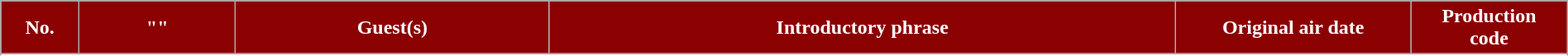<table class="wikitable plainrowheaders" style="width:100%; margin:auto;">
<tr>
<th style="background-color: #8B0000; color:#ffffff" width=5%><abbr>No.</abbr></th>
<th style="background-color: #8B0000; color:#ffffff" width=10%>"<a href='#'></a>"</th>
<th style="background-color: #8B0000; color:#ffffff" width=20%>Guest(s)</th>
<th style="background-color: #8B0000; color:#ffffff" width=40%>Introductory phrase</th>
<th style="background-color: #8B0000; color:#ffffff" width=15%>Original air date</th>
<th style="background-color: #8B0000; color:#ffffff" width=10%>Production <br> code</th>
</tr>
<tr>
</tr>
<tr>
</tr>
<tr>
</tr>
<tr>
</tr>
<tr>
</tr>
<tr>
</tr>
<tr>
</tr>
<tr>
</tr>
<tr>
</tr>
<tr>
</tr>
<tr>
</tr>
<tr>
</tr>
<tr>
</tr>
<tr>
</tr>
<tr>
</tr>
</table>
